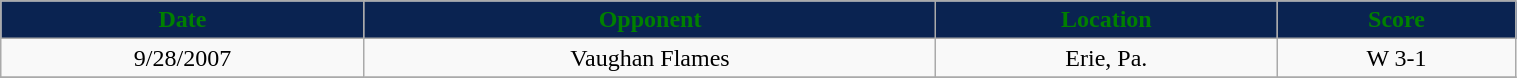<table class="wikitable" width="80%">
<tr align="center"  style="background:#0a2351;color:green;">
<td><strong>Date</strong></td>
<td><strong>Opponent</strong></td>
<td><strong>Location</strong></td>
<td><strong>Score</strong></td>
</tr>
<tr align="center" bgcolor="">
<td>9/28/2007</td>
<td>Vaughan Flames</td>
<td>Erie, Pa.</td>
<td>W 3-1</td>
</tr>
<tr align="center" bgcolor="">
</tr>
</table>
